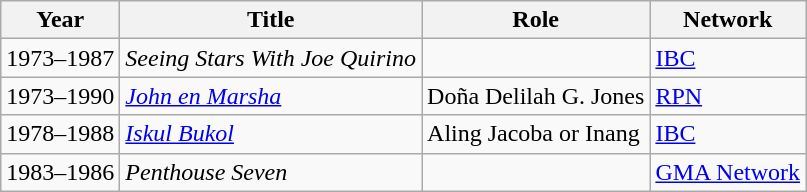<table class="wikitable">
<tr>
<th>Year</th>
<th>Title</th>
<th>Role</th>
<th>Network</th>
</tr>
<tr>
<td>1973–1987</td>
<td><em>Seeing Stars With Joe Quirino</em></td>
<td></td>
<td><a href='#'>IBC</a></td>
</tr>
<tr>
<td>1973–1990</td>
<td><em><a href='#'>John en Marsha</a></em></td>
<td>Doña Delilah G. Jones</td>
<td><a href='#'>RPN</a></td>
</tr>
<tr>
<td>1978–1988</td>
<td><em><a href='#'>Iskul Bukol</a></em></td>
<td>Aling Jacoba or Inang</td>
<td><a href='#'>IBC</a></td>
</tr>
<tr>
<td>1983–1986</td>
<td><em>Penthouse Seven</em></td>
<td></td>
<td><a href='#'>GMA Network</a></td>
</tr>
</table>
